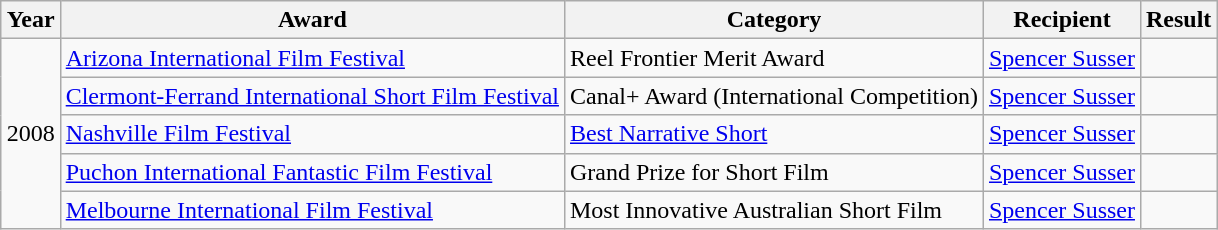<table class="wikitable sortable" style="margin:1em auto;">
<tr>
<th>Year</th>
<th>Award</th>
<th>Category</th>
<th>Recipient</th>
<th>Result</th>
</tr>
<tr>
<td rowspan="5">2008</td>
<td><a href='#'>Arizona International Film Festival</a></td>
<td>Reel Frontier Merit Award</td>
<td><a href='#'>Spencer Susser</a></td>
<td></td>
</tr>
<tr>
<td><a href='#'>Clermont-Ferrand International Short Film Festival</a></td>
<td>Canal+ Award (International Competition)</td>
<td><a href='#'>Spencer Susser</a></td>
<td></td>
</tr>
<tr>
<td><a href='#'>Nashville Film Festival</a></td>
<td><a href='#'>Best Narrative Short</a></td>
<td><a href='#'>Spencer Susser</a></td>
<td></td>
</tr>
<tr>
<td><a href='#'>Puchon International Fantastic Film Festival</a></td>
<td>Grand Prize for Short Film</td>
<td><a href='#'>Spencer Susser</a></td>
<td></td>
</tr>
<tr>
<td><a href='#'>Melbourne International Film Festival</a></td>
<td>Most Innovative Australian Short Film</td>
<td><a href='#'>Spencer Susser</a></td>
<td></td>
</tr>
</table>
